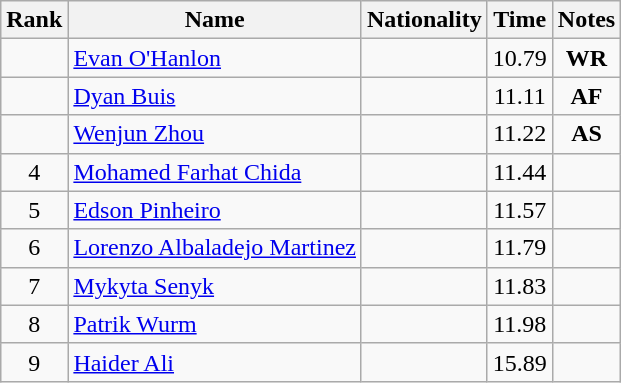<table class="wikitable sortable" style="text-align:center">
<tr>
<th>Rank</th>
<th>Name</th>
<th>Nationality</th>
<th>Time</th>
<th>Notes</th>
</tr>
<tr>
<td></td>
<td align=left><a href='#'>Evan O'Hanlon</a></td>
<td align=left></td>
<td>10.79</td>
<td><strong>WR</strong></td>
</tr>
<tr>
<td></td>
<td align=left><a href='#'>Dyan Buis</a></td>
<td align=left></td>
<td>11.11</td>
<td><strong>AF</strong></td>
</tr>
<tr>
<td></td>
<td align=left><a href='#'>Wenjun Zhou</a></td>
<td align=left></td>
<td>11.22</td>
<td><strong>AS</strong></td>
</tr>
<tr>
<td>4</td>
<td align=left><a href='#'>Mohamed Farhat Chida</a></td>
<td align=left></td>
<td>11.44</td>
<td></td>
</tr>
<tr>
<td>5</td>
<td align=left><a href='#'>Edson Pinheiro</a></td>
<td align=left></td>
<td>11.57</td>
<td></td>
</tr>
<tr>
<td>6</td>
<td align=left><a href='#'>Lorenzo Albaladejo Martinez</a></td>
<td align=left></td>
<td>11.79</td>
<td></td>
</tr>
<tr>
<td>7</td>
<td align=left><a href='#'>Mykyta Senyk</a></td>
<td align=left></td>
<td>11.83</td>
<td></td>
</tr>
<tr>
<td>8</td>
<td align=left><a href='#'>Patrik Wurm</a></td>
<td align=left></td>
<td>11.98</td>
<td></td>
</tr>
<tr>
<td>9</td>
<td align=left><a href='#'>Haider Ali</a></td>
<td align=left></td>
<td>15.89</td>
<td></td>
</tr>
</table>
